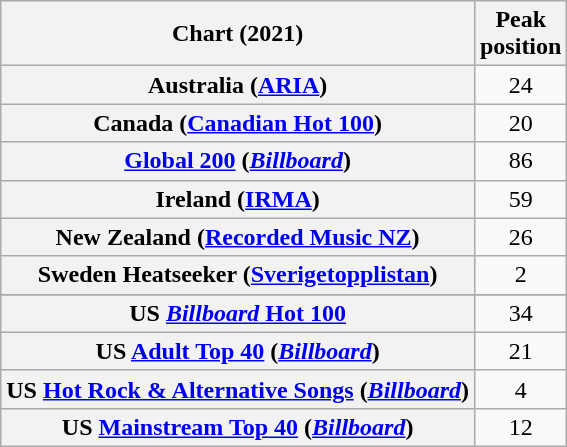<table class="wikitable sortable plainrowheaders" style="text-align:center">
<tr>
<th scope="col">Chart (2021)</th>
<th scope="col">Peak<br>position</th>
</tr>
<tr>
<th scope="row">Australia (<a href='#'>ARIA</a>)</th>
<td>24</td>
</tr>
<tr>
<th scope="row">Canada (<a href='#'>Canadian Hot 100</a>)</th>
<td>20</td>
</tr>
<tr>
<th scope="row"><a href='#'>Global 200</a> (<em><a href='#'>Billboard</a></em>)</th>
<td>86</td>
</tr>
<tr>
<th scope="row">Ireland (<a href='#'>IRMA</a>)</th>
<td>59</td>
</tr>
<tr>
<th scope="row">New Zealand (<a href='#'>Recorded Music NZ</a>)</th>
<td>26</td>
</tr>
<tr>
<th scope="row">Sweden Heatseeker (<a href='#'>Sverigetopplistan</a>)</th>
<td>2</td>
</tr>
<tr>
</tr>
<tr>
<th scope="row">US <a href='#'><em>Billboard</em> Hot 100</a></th>
<td>34</td>
</tr>
<tr>
<th scope="row">US <a href='#'>Adult Top 40</a> (<em><a href='#'>Billboard</a></em>)</th>
<td>21</td>
</tr>
<tr>
<th scope="row">US <a href='#'>Hot Rock & Alternative Songs</a> (<em><a href='#'>Billboard</a></em>)</th>
<td>4</td>
</tr>
<tr>
<th scope="row">US <a href='#'>Mainstream Top 40</a> (<em><a href='#'>Billboard</a></em>)</th>
<td>12</td>
</tr>
</table>
